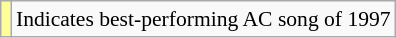<table class="wikitable" style="font-size:90%;">
<tr>
<td style="background-color:#FFFF99"></td>
<td>Indicates best-performing AC song of 1997</td>
</tr>
</table>
